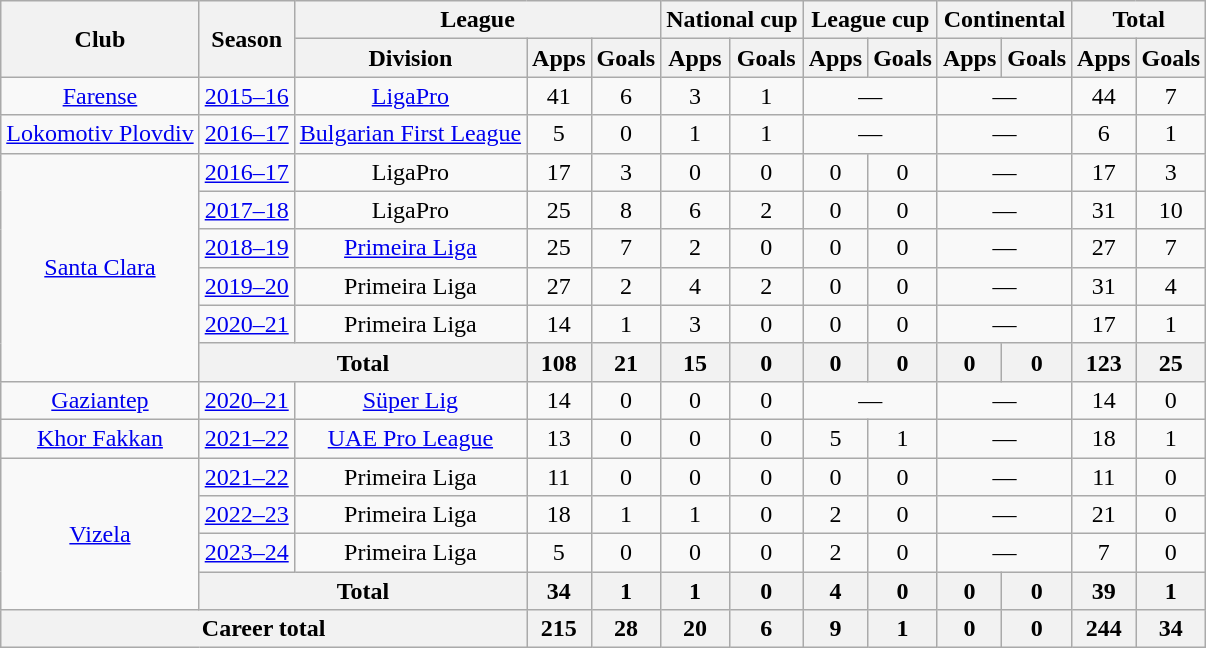<table class="wikitable" style="text-align:center">
<tr>
<th rowspan="2">Club</th>
<th rowspan="2">Season</th>
<th colspan="3">League</th>
<th colspan="2">National cup</th>
<th colspan="2">League cup</th>
<th colspan="2">Continental</th>
<th colspan="2">Total</th>
</tr>
<tr>
<th>Division</th>
<th>Apps</th>
<th>Goals</th>
<th>Apps</th>
<th>Goals</th>
<th>Apps</th>
<th>Goals</th>
<th>Apps</th>
<th>Goals</th>
<th>Apps</th>
<th>Goals</th>
</tr>
<tr>
<td><a href='#'>Farense</a></td>
<td><a href='#'>2015–16</a></td>
<td><a href='#'>LigaPro</a></td>
<td>41</td>
<td>6</td>
<td>3</td>
<td>1</td>
<td colspan="2">—</td>
<td colspan="2">—</td>
<td>44</td>
<td>7</td>
</tr>
<tr>
<td><a href='#'>Lokomotiv Plovdiv</a></td>
<td><a href='#'>2016–17</a></td>
<td><a href='#'>Bulgarian First League</a></td>
<td>5</td>
<td>0</td>
<td>1</td>
<td>1</td>
<td colspan="2">—</td>
<td colspan="2">—</td>
<td>6</td>
<td>1</td>
</tr>
<tr>
<td rowspan="6"><a href='#'>Santa Clara</a></td>
<td><a href='#'>2016–17</a></td>
<td>LigaPro</td>
<td>17</td>
<td>3</td>
<td>0</td>
<td>0</td>
<td>0</td>
<td>0</td>
<td colspan="2">—</td>
<td>17</td>
<td>3</td>
</tr>
<tr>
<td><a href='#'>2017–18</a></td>
<td>LigaPro</td>
<td>25</td>
<td>8</td>
<td>6</td>
<td>2</td>
<td>0</td>
<td>0</td>
<td colspan="2">—</td>
<td>31</td>
<td>10</td>
</tr>
<tr>
<td><a href='#'>2018–19</a></td>
<td><a href='#'>Primeira Liga</a></td>
<td>25</td>
<td>7</td>
<td>2</td>
<td>0</td>
<td>0</td>
<td>0</td>
<td colspan="2">—</td>
<td>27</td>
<td>7</td>
</tr>
<tr>
<td><a href='#'>2019–20</a></td>
<td>Primeira Liga</td>
<td>27</td>
<td>2</td>
<td>4</td>
<td>2</td>
<td>0</td>
<td>0</td>
<td colspan="2">—</td>
<td>31</td>
<td>4</td>
</tr>
<tr>
<td><a href='#'>2020–21</a></td>
<td>Primeira Liga</td>
<td>14</td>
<td>1</td>
<td>3</td>
<td>0</td>
<td>0</td>
<td>0</td>
<td colspan="2">—</td>
<td>17</td>
<td>1</td>
</tr>
<tr>
<th colspan="2">Total</th>
<th>108</th>
<th>21</th>
<th>15</th>
<th>0</th>
<th>0</th>
<th>0</th>
<th>0</th>
<th>0</th>
<th>123</th>
<th>25</th>
</tr>
<tr>
<td><a href='#'>Gaziantep</a></td>
<td><a href='#'>2020–21</a></td>
<td><a href='#'>Süper Lig</a></td>
<td>14</td>
<td>0</td>
<td>0</td>
<td>0</td>
<td colspan="2">—</td>
<td colspan="2">—</td>
<td>14</td>
<td>0</td>
</tr>
<tr>
<td><a href='#'>Khor Fakkan</a></td>
<td><a href='#'>2021–22</a></td>
<td><a href='#'>UAE Pro League</a></td>
<td>13</td>
<td>0</td>
<td>0</td>
<td>0</td>
<td>5</td>
<td>1</td>
<td colspan="2">—</td>
<td>18</td>
<td>1</td>
</tr>
<tr>
<td rowspan="4"><a href='#'>Vizela</a></td>
<td><a href='#'>2021–22</a></td>
<td>Primeira Liga</td>
<td>11</td>
<td>0</td>
<td>0</td>
<td>0</td>
<td>0</td>
<td>0</td>
<td colspan="2">—</td>
<td>11</td>
<td>0</td>
</tr>
<tr>
<td><a href='#'>2022–23</a></td>
<td>Primeira Liga</td>
<td>18</td>
<td>1</td>
<td>1</td>
<td>0</td>
<td>2</td>
<td>0</td>
<td colspan="2">—</td>
<td>21</td>
<td>0</td>
</tr>
<tr>
<td><a href='#'>2023–24</a></td>
<td>Primeira Liga</td>
<td>5</td>
<td>0</td>
<td>0</td>
<td>0</td>
<td>2</td>
<td>0</td>
<td colspan="2">—</td>
<td>7</td>
<td>0</td>
</tr>
<tr>
<th colspan="2">Total</th>
<th>34</th>
<th>1</th>
<th>1</th>
<th>0</th>
<th>4</th>
<th>0</th>
<th>0</th>
<th>0</th>
<th>39</th>
<th>1</th>
</tr>
<tr>
<th colspan="3">Career total</th>
<th>215</th>
<th>28</th>
<th>20</th>
<th>6</th>
<th>9</th>
<th>1</th>
<th>0</th>
<th>0</th>
<th>244</th>
<th>34</th>
</tr>
</table>
